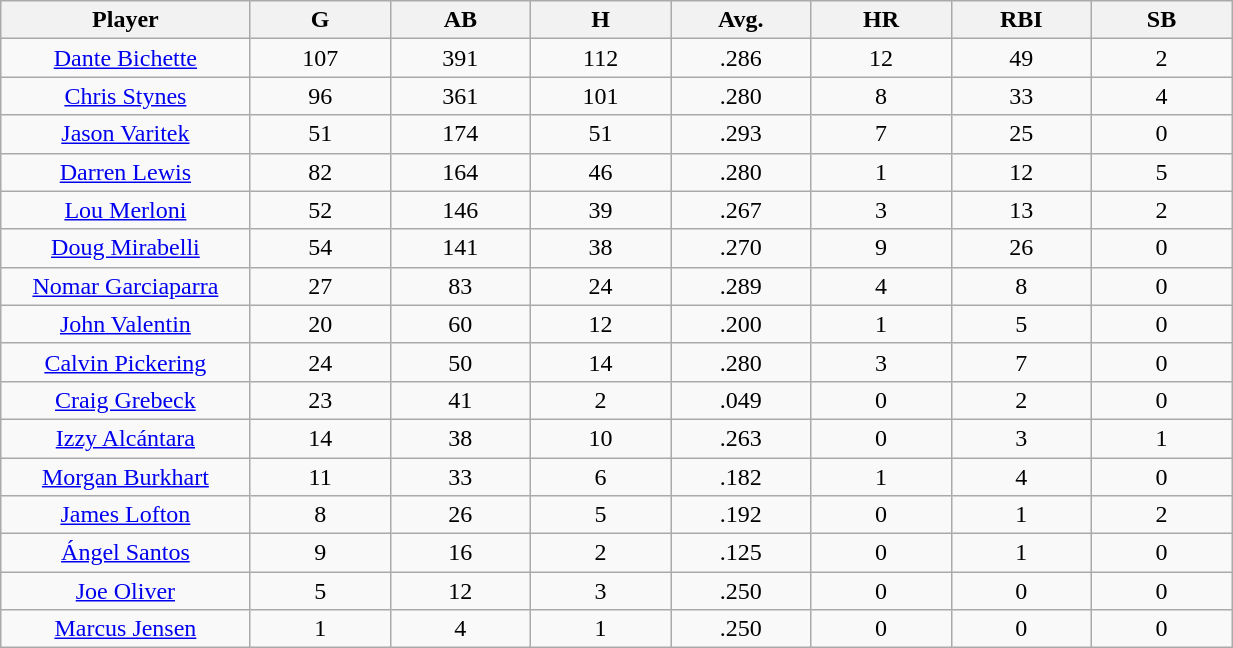<table class="wikitable sortable">
<tr>
<th bgcolor="#DDDDFF" width="16%">Player</th>
<th bgcolor="#DDDDFF" width="9%">G</th>
<th bgcolor="#DDDDFF" width="9%">AB</th>
<th bgcolor="#DDDDFF" width="9%">H</th>
<th bgcolor="#DDDDFF" width="9%">Avg.</th>
<th bgcolor="#DDDDFF" width="9%">HR</th>
<th bgcolor="#DDDDFF" width="9%">RBI</th>
<th bgcolor="#DDDDFF" width="9%">SB</th>
</tr>
<tr align="center">
<td><a href='#'>Dante Bichette</a></td>
<td>107</td>
<td>391</td>
<td>112</td>
<td>.286</td>
<td>12</td>
<td>49</td>
<td>2</td>
</tr>
<tr align="center">
<td><a href='#'>Chris Stynes</a></td>
<td>96</td>
<td>361</td>
<td>101</td>
<td>.280</td>
<td>8</td>
<td>33</td>
<td>4</td>
</tr>
<tr align="center">
<td><a href='#'>Jason Varitek</a></td>
<td>51</td>
<td>174</td>
<td>51</td>
<td>.293</td>
<td>7</td>
<td>25</td>
<td>0</td>
</tr>
<tr align="center">
<td><a href='#'>Darren Lewis</a></td>
<td>82</td>
<td>164</td>
<td>46</td>
<td>.280</td>
<td>1</td>
<td>12</td>
<td>5</td>
</tr>
<tr align="center">
<td><a href='#'>Lou Merloni</a></td>
<td>52</td>
<td>146</td>
<td>39</td>
<td>.267</td>
<td>3</td>
<td>13</td>
<td>2</td>
</tr>
<tr align=center>
<td><a href='#'>Doug Mirabelli</a></td>
<td>54</td>
<td>141</td>
<td>38</td>
<td>.270</td>
<td>9</td>
<td>26</td>
<td>0</td>
</tr>
<tr align="center">
<td><a href='#'>Nomar Garciaparra</a></td>
<td>27</td>
<td>83</td>
<td>24</td>
<td>.289</td>
<td>4</td>
<td>8</td>
<td>0</td>
</tr>
<tr align="center">
<td><a href='#'>John Valentin</a></td>
<td>20</td>
<td>60</td>
<td>12</td>
<td>.200</td>
<td>1</td>
<td>5</td>
<td>0</td>
</tr>
<tr align="center">
<td><a href='#'>Calvin Pickering</a></td>
<td>24</td>
<td>50</td>
<td>14</td>
<td>.280</td>
<td>3</td>
<td>7</td>
<td>0</td>
</tr>
<tr align="center">
<td><a href='#'>Craig Grebeck</a></td>
<td>23</td>
<td>41</td>
<td>2</td>
<td>.049</td>
<td>0</td>
<td>2</td>
<td>0</td>
</tr>
<tr align="center">
<td><a href='#'>Izzy Alcántara</a></td>
<td>14</td>
<td>38</td>
<td>10</td>
<td>.263</td>
<td>0</td>
<td>3</td>
<td>1</td>
</tr>
<tr align="center">
<td><a href='#'>Morgan Burkhart</a></td>
<td>11</td>
<td>33</td>
<td>6</td>
<td>.182</td>
<td>1</td>
<td>4</td>
<td>0</td>
</tr>
<tr align="center">
<td><a href='#'>James Lofton</a></td>
<td>8</td>
<td>26</td>
<td>5</td>
<td>.192</td>
<td>0</td>
<td>1</td>
<td>2</td>
</tr>
<tr align="center">
<td><a href='#'>Ángel Santos</a></td>
<td>9</td>
<td>16</td>
<td>2</td>
<td>.125</td>
<td>0</td>
<td>1</td>
<td>0</td>
</tr>
<tr align="center">
<td><a href='#'>Joe Oliver</a></td>
<td>5</td>
<td>12</td>
<td>3</td>
<td>.250</td>
<td>0</td>
<td>0</td>
<td>0</td>
</tr>
<tr align="center">
<td><a href='#'>Marcus Jensen</a></td>
<td>1</td>
<td>4</td>
<td>1</td>
<td>.250</td>
<td>0</td>
<td>0</td>
<td>0</td>
</tr>
</table>
